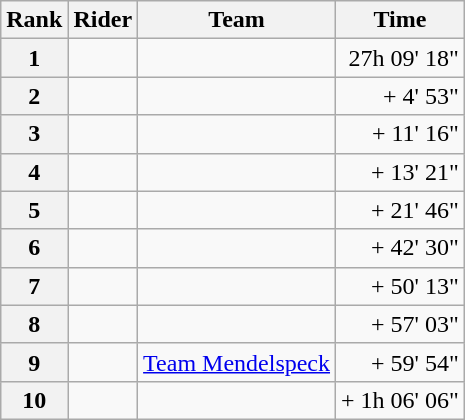<table class="wikitable">
<tr>
<th scope="col">Rank</th>
<th scope="col">Rider</th>
<th scope="col">Team</th>
<th scope="col">Time</th>
</tr>
<tr>
<th scope="row">1</th>
<td> </td>
<td></td>
<td style="text-align:right;">27h 09' 18"</td>
</tr>
<tr>
<th scope="row">2</th>
<td></td>
<td></td>
<td style="text-align:right;">+ 4' 53"</td>
</tr>
<tr>
<th scope="row">3</th>
<td></td>
<td></td>
<td style="text-align:right;">+ 11' 16"</td>
</tr>
<tr>
<th scope="row">4</th>
<td></td>
<td></td>
<td style="text-align:right;">+ 13' 21"</td>
</tr>
<tr>
<th scope="row">5</th>
<td></td>
<td></td>
<td style="text-align:right;">+ 21' 46"</td>
</tr>
<tr>
<th scope="row">6</th>
<td></td>
<td></td>
<td style="text-align:right;">+ 42' 30"</td>
</tr>
<tr>
<th scope="row">7</th>
<td></td>
<td></td>
<td style="text-align:right;">+ 50' 13"</td>
</tr>
<tr>
<th scope="row">8</th>
<td></td>
<td></td>
<td style="text-align:right;">+ 57' 03"</td>
</tr>
<tr>
<th scope="row">9</th>
<td></td>
<td><a href='#'>Team Mendelspeck</a></td>
<td style="text-align:right;">+ 59' 54"</td>
</tr>
<tr>
<th scope="row">10</th>
<td></td>
<td></td>
<td style="text-align:right;">+ 1h 06' 06"</td>
</tr>
</table>
